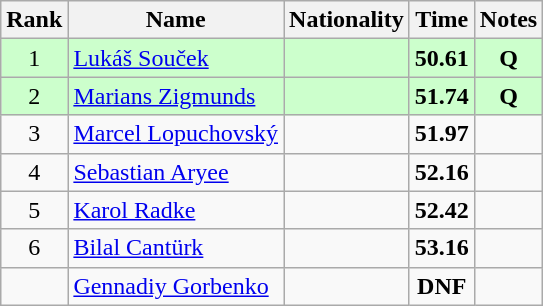<table class="wikitable sortable" style="text-align:center">
<tr>
<th>Rank</th>
<th>Name</th>
<th>Nationality</th>
<th>Time</th>
<th>Notes</th>
</tr>
<tr bgcolor=ccffcc>
<td>1</td>
<td align=left><a href='#'>Lukáš Souček</a></td>
<td align=left></td>
<td><strong>50.61</strong></td>
<td><strong>Q</strong></td>
</tr>
<tr bgcolor=ccffcc>
<td>2</td>
<td align=left><a href='#'>Marians Zigmunds</a></td>
<td align=left></td>
<td><strong>51.74</strong></td>
<td><strong>Q</strong></td>
</tr>
<tr>
<td>3</td>
<td align=left><a href='#'>Marcel Lopuchovský</a></td>
<td align=left></td>
<td><strong>51.97</strong></td>
<td></td>
</tr>
<tr>
<td>4</td>
<td align=left><a href='#'>Sebastian Aryee</a></td>
<td align=left></td>
<td><strong>52.16</strong></td>
<td></td>
</tr>
<tr>
<td>5</td>
<td align=left><a href='#'>Karol Radke</a></td>
<td align=left></td>
<td><strong>52.42</strong></td>
<td></td>
</tr>
<tr>
<td>6</td>
<td align=left><a href='#'>Bilal Cantürk</a></td>
<td align=left></td>
<td><strong>53.16</strong></td>
<td></td>
</tr>
<tr>
<td></td>
<td align=left><a href='#'>Gennadiy Gorbenko</a></td>
<td align=left></td>
<td><strong>DNF</strong></td>
<td></td>
</tr>
</table>
